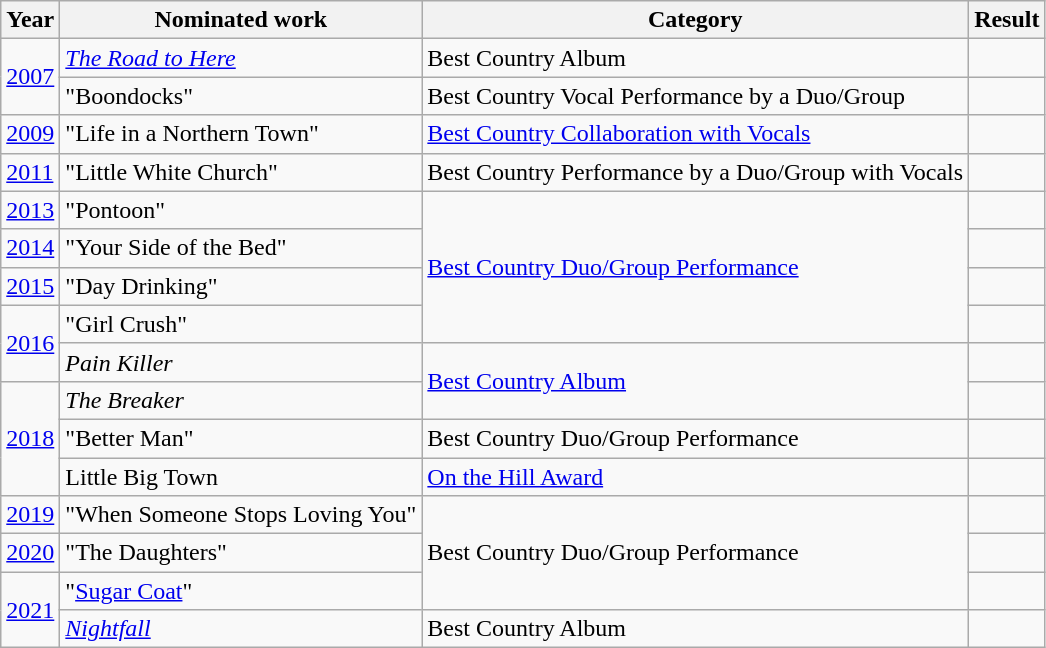<table class="wikitable">
<tr>
<th>Year</th>
<th>Nominated work</th>
<th>Category</th>
<th>Result</th>
</tr>
<tr>
<td rowspan="2"><a href='#'>2007</a></td>
<td><em><a href='#'>The Road to Here</a></em></td>
<td>Best Country Album</td>
<td></td>
</tr>
<tr>
<td>"Boondocks"</td>
<td>Best Country Vocal Performance by a Duo/Group</td>
<td></td>
</tr>
<tr>
<td><a href='#'>2009</a></td>
<td>"Life in a Northern Town"</td>
<td><a href='#'>Best Country Collaboration with Vocals</a></td>
<td></td>
</tr>
<tr>
<td><a href='#'>2011</a></td>
<td>"Little White Church"</td>
<td>Best Country Performance by a Duo/Group with Vocals</td>
<td></td>
</tr>
<tr>
<td><a href='#'>2013</a></td>
<td>"Pontoon"</td>
<td rowspan="4"><a href='#'>Best Country Duo/Group Performance</a></td>
<td></td>
</tr>
<tr>
<td><a href='#'>2014</a></td>
<td>"Your Side of the Bed"</td>
<td></td>
</tr>
<tr>
<td><a href='#'>2015</a></td>
<td>"Day Drinking"</td>
<td></td>
</tr>
<tr>
<td rowspan="2"><a href='#'>2016</a></td>
<td>"Girl Crush"</td>
<td></td>
</tr>
<tr>
<td><em>Pain Killer</em></td>
<td rowspan="2"><a href='#'>Best Country Album</a></td>
<td></td>
</tr>
<tr>
<td rowspan="3"><a href='#'>2018</a></td>
<td><em>The Breaker</em></td>
<td></td>
</tr>
<tr>
<td>"Better Man"</td>
<td>Best Country Duo/Group Performance</td>
<td></td>
</tr>
<tr>
<td>Little Big Town</td>
<td><a href='#'>On the Hill Award</a></td>
<td></td>
</tr>
<tr>
<td><a href='#'>2019</a></td>
<td>"When Someone Stops Loving You"</td>
<td rowspan="3">Best Country Duo/Group Performance</td>
<td></td>
</tr>
<tr>
<td><a href='#'>2020</a></td>
<td>"The Daughters"</td>
<td></td>
</tr>
<tr>
<td rowspan="2"><a href='#'>2021</a></td>
<td>"<a href='#'>Sugar Coat</a>"</td>
<td></td>
</tr>
<tr>
<td><em><a href='#'>Nightfall</a></em></td>
<td>Best Country Album</td>
<td></td>
</tr>
</table>
